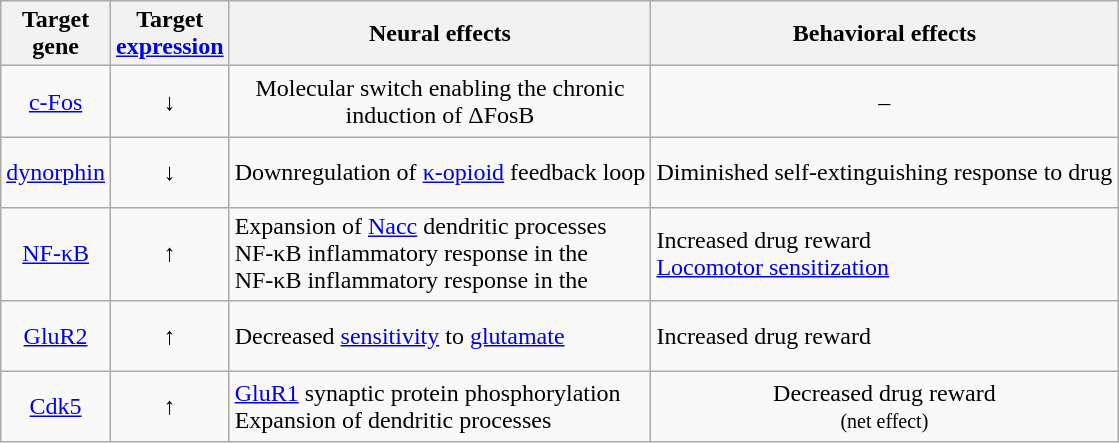<table class="wikitable" style="float:left; text-align:center">
<tr>
<th scope="col">Target<br>gene</th>
<th scope="col">Target<br><a href='#'>expression</a></th>
<th scope="col">Neural effects</th>
<th scope="col">Behavioral effects</th>
</tr>
<tr>
<td scope="row" style="height: 40px"><a href='#'>c-Fos</a></td>
<td>↓</td>
<td>Molecular switch enabling the chronic<br> induction of ΔFosB</td>
<td>–</td>
</tr>
<tr>
<td scope="row" style="height: 40px"><a href='#'>dynorphin</a></td>
<td>↓<br></td>
<td style="text-align:left">Downregulation of <a href='#'>κ-opioid</a> feedback loop</td>
<td style="text-align:left">Diminished self-extinguishing response to drug</td>
</tr>
<tr>
<td scope="row" style="height: 40px"><a href='#'>NF-κB</a></td>
<td>↑</td>
<td style="text-align:left">Expansion of <a href='#'>Nacc</a> dendritic processes<br>NF-κB inflammatory response in the <br>NF-κB inflammatory response in the <br></td>
<td style="text-align:left">Increased drug reward<br><a href='#'>Locomotor sensitization</a></td>
</tr>
<tr>
<td scope="row" style="height: 40px"><a href='#'>GluR2</a></td>
<td>↑</td>
<td style="text-align:left">Decreased <a href='#'>sensitivity</a> to <a href='#'>glutamate</a></td>
<td style="text-align:left">Increased drug reward</td>
</tr>
<tr>
<td scope="row" style="height: 40px"><a href='#'>Cdk5</a></td>
<td>↑</td>
<td style="text-align:left"><a href='#'>GluR1</a> synaptic protein phosphorylation <br>Expansion of  dendritic processes</td>
<td>Decreased drug reward<br><small>(net effect)</small></td>
</tr>
</table>
